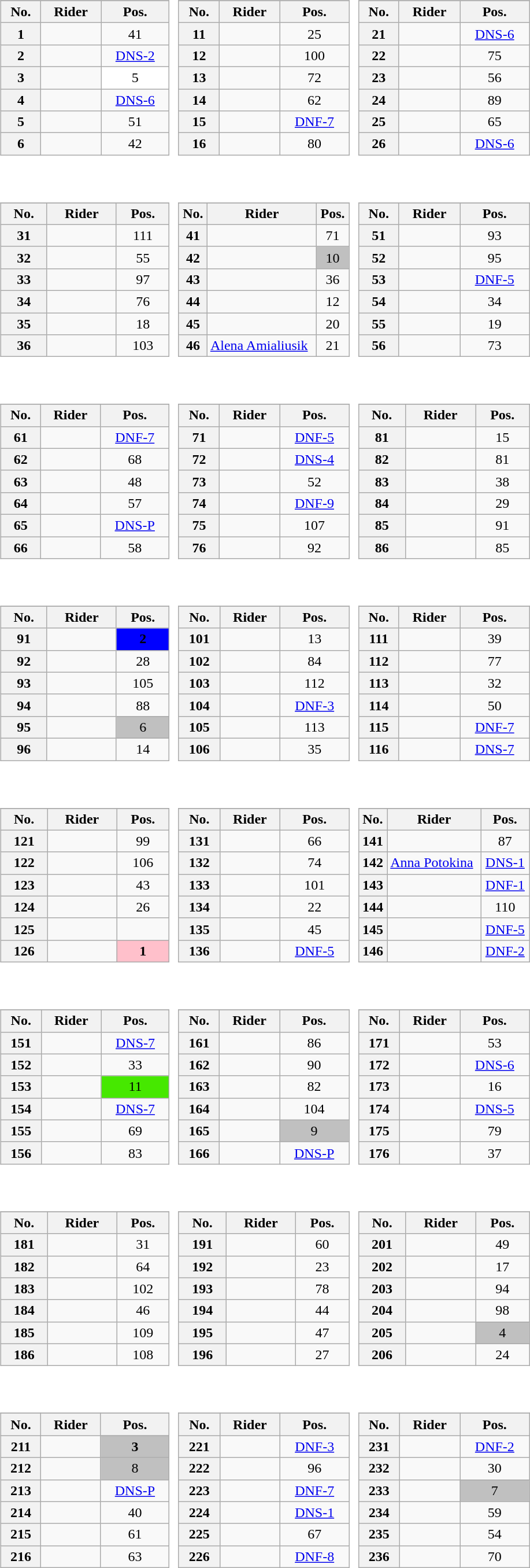<table>
<tr valign="top">
<td style="width:33%;"><br><table class="wikitable plainrowheaders" style="text-align:center; width:97%">
<tr>
</tr>
<tr style="text-align:center;">
<th scope="col">No.</th>
<th scope="col">Rider</th>
<th scope="col">Pos.</th>
</tr>
<tr>
<th scope="row" style="text-align:center;">1</th>
<td style="text-align:left;"></td>
<td>41</td>
</tr>
<tr>
<th scope="row" style="text-align:center;">2</th>
<td style="text-align:left;"></td>
<td><a href='#'>DNS-2</a></td>
</tr>
<tr>
<th scope="row" style="text-align:center;">3</th>
<td style="text-align:left;"> </td>
<td style="text-align:center; background:white;">5</td>
</tr>
<tr>
<th scope="row" style="text-align:center;">4</th>
<td style="text-align:left;"></td>
<td><a href='#'>DNS-6</a></td>
</tr>
<tr>
<th scope="row" style="text-align:center;">5</th>
<td style="text-align:left;"></td>
<td>51</td>
</tr>
<tr>
<th scope="row" style="text-align:center;">6</th>
<td style="text-align:left;"></td>
<td>42</td>
</tr>
</table>
</td>
<td><br><table class="wikitable plainrowheaders" style="text-align:center; width:97%">
<tr>
</tr>
<tr style="text-align:center;">
<th scope="col">No.</th>
<th scope="col">Rider</th>
<th scope="col">Pos.</th>
</tr>
<tr>
<th scope="row" style="text-align:center;">11</th>
<td style="text-align:left;"></td>
<td>25</td>
</tr>
<tr>
<th scope="row" style="text-align:center;">12</th>
<td style="text-align:left;"></td>
<td>100</td>
</tr>
<tr>
<th scope="row" style="text-align:center;">13</th>
<td style="text-align:left;"></td>
<td>72</td>
</tr>
<tr>
<th scope="row" style="text-align:center;">14</th>
<td style="text-align:left;"></td>
<td>62</td>
</tr>
<tr>
<th scope="row" style="text-align:center;">15</th>
<td style="text-align:left;"></td>
<td><a href='#'>DNF-7</a></td>
</tr>
<tr>
<th scope="row" style="text-align:center;">16</th>
<td style="text-align:left;"></td>
<td>80</td>
</tr>
</table>
</td>
<td><br><table class="wikitable plainrowheaders" style="text-align:center; width:97%">
<tr>
</tr>
<tr style="text-align:center;">
<th scope="col">No.</th>
<th scope="col">Rider</th>
<th scope="col">Pos.</th>
</tr>
<tr>
<th scope="row" style="text-align:center;">21</th>
<td style="text-align:left;"></td>
<td><a href='#'>DNS-6</a></td>
</tr>
<tr>
<th scope="row" style="text-align:center;">22</th>
<td style="text-align:left;"></td>
<td>75</td>
</tr>
<tr>
<th scope="row" style="text-align:center;">23</th>
<td style="text-align:left;"></td>
<td>56</td>
</tr>
<tr>
<th scope="row" style="text-align:center;">24</th>
<td style="text-align:left;"></td>
<td>89</td>
</tr>
<tr>
<th scope="row" style="text-align:center;">25</th>
<td style="text-align:left;"></td>
<td>65</td>
</tr>
<tr>
<th scope="row" style="text-align:center;">26</th>
<td style="text-align:left;"></td>
<td><a href='#'>DNS-6</a></td>
</tr>
</table>
</td>
<td></td>
</tr>
<tr valign="top">
<td style="width:33%;"><br><table class="wikitable plainrowheaders" style="text-align:center; width:97%">
<tr>
</tr>
<tr style="text-align:center;">
<th scope="col">No.</th>
<th scope="col">Rider</th>
<th scope="col">Pos.</th>
</tr>
<tr>
<th scope="row" style="text-align:center;">31</th>
<td style="text-align:left;"></td>
<td>111</td>
</tr>
<tr>
<th scope="row" style="text-align:center;">32</th>
<td style="text-align:left;"></td>
<td>55</td>
</tr>
<tr>
<th scope="row" style="text-align:center;">33</th>
<td style="text-align:left;"></td>
<td>97</td>
</tr>
<tr>
<th scope="row" style="text-align:center;">34</th>
<td style="text-align:left;"></td>
<td>76</td>
</tr>
<tr>
<th scope="row" style="text-align:center;">35</th>
<td style="text-align:left;"></td>
<td>18</td>
</tr>
<tr>
<th scope="row" style="text-align:center;">36</th>
<td style="text-align:left;"></td>
<td>103</td>
</tr>
</table>
</td>
<td><br><table class="wikitable plainrowheaders" style="text-align:center; width:97%">
<tr>
</tr>
<tr style="text-align:center;">
<th scope="col">No.</th>
<th scope="col">Rider</th>
<th scope="col">Pos.</th>
</tr>
<tr>
<th scope="row" style="text-align:center;">41</th>
<td style="text-align:left;"></td>
<td>71</td>
</tr>
<tr>
<th scope="row" style="text-align:center;">42</th>
<td style="text-align:left;"></td>
<td style="text-align:center; background:silver;">10</td>
</tr>
<tr>
<th scope="row" style="text-align:center;">43</th>
<td style="text-align:left;"></td>
<td>36</td>
</tr>
<tr>
<th scope="row" style="text-align:center;">44</th>
<td style="text-align:left;"></td>
<td>12</td>
</tr>
<tr>
<th scope="row" style="text-align:center;">45</th>
<td style="text-align:left;"></td>
<td>20</td>
</tr>
<tr>
<th scope="row" style="text-align:center;">46</th>
<td style="text-align:left;"> <a href='#'>Alena Amialiusik</a> </td>
<td>21</td>
</tr>
</table>
</td>
<td><br><table class="wikitable plainrowheaders" style="text-align:center; width:97%">
<tr>
</tr>
<tr style="text-align:center;">
<th scope="col">No.</th>
<th scope="col">Rider</th>
<th scope="col">Pos.</th>
</tr>
<tr>
<th scope="row" style="text-align:center;">51</th>
<td style="text-align:left;"></td>
<td>93</td>
</tr>
<tr>
<th scope="row" style="text-align:center;">52</th>
<td style="text-align:left;"></td>
<td>95</td>
</tr>
<tr>
<th scope="row" style="text-align:center;">53</th>
<td style="text-align:left;"></td>
<td><a href='#'>DNF-5</a></td>
</tr>
<tr>
<th scope="row" style="text-align:center;">54</th>
<td style="text-align:left;"></td>
<td>34</td>
</tr>
<tr>
<th scope="row" style="text-align:center;">55</th>
<td style="text-align:left;"></td>
<td>19</td>
</tr>
<tr>
<th scope="row" style="text-align:center;">56</th>
<td style="text-align:left;"></td>
<td>73</td>
</tr>
</table>
</td>
<td></td>
</tr>
<tr valign="top">
<td style="width:33%;"><br><table class="wikitable plainrowheaders" style="text-align:center; width:97%">
<tr>
</tr>
<tr style="text-align:center;">
<th scope="col">No.</th>
<th scope="col">Rider</th>
<th scope="col">Pos.</th>
</tr>
<tr>
<th scope="row" style="text-align:center;">61</th>
<td style="text-align:left;"></td>
<td><a href='#'>DNF-7</a></td>
</tr>
<tr>
<th scope="row" style="text-align:center;">62</th>
<td style="text-align:left;"></td>
<td>68</td>
</tr>
<tr>
<th scope="row" style="text-align:center;">63</th>
<td style="text-align:left;"></td>
<td>48</td>
</tr>
<tr>
<th scope="row" style="text-align:center;">64</th>
<td style="text-align:left;"></td>
<td>57</td>
</tr>
<tr>
<th scope="row" style="text-align:center;">65</th>
<td style="text-align:left;"></td>
<td><a href='#'>DNS-P</a></td>
</tr>
<tr>
<th scope="row" style="text-align:center;">66</th>
<td style="text-align:left;"></td>
<td>58</td>
</tr>
</table>
</td>
<td><br><table class="wikitable plainrowheaders" style="text-align:center; width:97%">
<tr>
</tr>
<tr style="text-align:center;">
<th scope="col">No.</th>
<th scope="col">Rider</th>
<th scope="col">Pos.</th>
</tr>
<tr>
<th scope="row" style="text-align:center;">71</th>
<td style="text-align:left;"></td>
<td><a href='#'>DNF-5</a></td>
</tr>
<tr>
<th scope="row" style="text-align:center;">72</th>
<td style="text-align:left;"></td>
<td><a href='#'>DNS-4</a></td>
</tr>
<tr>
<th scope="row" style="text-align:center;">73</th>
<td style="text-align:left;"></td>
<td>52</td>
</tr>
<tr>
<th scope="row" style="text-align:center;">74</th>
<td style="text-align:left;"></td>
<td><a href='#'>DNF-9</a></td>
</tr>
<tr>
<th scope="row" style="text-align:center;">75</th>
<td style="text-align:left;"></td>
<td>107</td>
</tr>
<tr>
<th scope="row" style="text-align:center;">76</th>
<td style="text-align:left;"></td>
<td>92</td>
</tr>
</table>
</td>
<td><br><table class="wikitable plainrowheaders" style="text-align:center; width:97%">
<tr>
</tr>
<tr style="text-align:center;">
<th scope="col">No.</th>
<th scope="col">Rider</th>
<th scope="col">Pos.</th>
</tr>
<tr>
<th scope="row" style="text-align:center;">81</th>
<td style="text-align:left;"></td>
<td>15</td>
</tr>
<tr>
<th scope="row" style="text-align:center;">82</th>
<td style="text-align:left;"></td>
<td>81</td>
</tr>
<tr>
<th scope="row" style="text-align:center;">83</th>
<td style="text-align:left;"></td>
<td>38</td>
</tr>
<tr>
<th scope="row" style="text-align:center;">84</th>
<td style="text-align:left;"></td>
<td>29</td>
</tr>
<tr>
<th scope="row" style="text-align:center;">85</th>
<td style="text-align:left;"></td>
<td>91</td>
</tr>
<tr>
<th scope="row" style="text-align:center;">86</th>
<td style="text-align:left;"></td>
<td>85</td>
</tr>
</table>
</td>
<td></td>
</tr>
<tr valign="top">
<td style="width:33%;"><br><table class="wikitable plainrowheaders" style="text-align:center; width:97%">
<tr>
</tr>
<tr style="text-align:center;">
<th scope="col">No.</th>
<th scope="col">Rider</th>
<th scope="col">Pos.</th>
</tr>
<tr>
<th scope="row" style="text-align:center;">91</th>
<td style="text-align:left;"> </td>
<td style="text-align:center; background:blue; "><strong>2</strong></td>
</tr>
<tr>
<th scope="row" style="text-align:center;">92</th>
<td style="text-align:left;"></td>
<td>28</td>
</tr>
<tr>
<th scope="row" style="text-align:center;">93</th>
<td style="text-align:left;"></td>
<td>105</td>
</tr>
<tr>
<th scope="row" style="text-align:center;">94</th>
<td style="text-align:left;"></td>
<td>88</td>
</tr>
<tr>
<th scope="row" style="text-align:center;">95</th>
<td style="text-align:left;"></td>
<td style="text-align:center; background:silver;">6</td>
</tr>
<tr>
<th scope="row" style="text-align:center;">96</th>
<td style="text-align:left;"></td>
<td>14</td>
</tr>
</table>
</td>
<td><br><table class="wikitable plainrowheaders" style="text-align:center; width:97%">
<tr>
</tr>
<tr style="text-align:center;">
<th scope="col">No.</th>
<th scope="col">Rider</th>
<th scope="col">Pos.</th>
</tr>
<tr>
<th scope="row" style="text-align:center;">101</th>
<td style="text-align:left;"></td>
<td>13</td>
</tr>
<tr>
<th scope="row" style="text-align:center;">102</th>
<td style="text-align:left;"></td>
<td>84</td>
</tr>
<tr>
<th scope="row" style="text-align:center;">103</th>
<td style="text-align:left;"></td>
<td>112</td>
</tr>
<tr>
<th scope="row" style="text-align:center;">104</th>
<td style="text-align:left;"></td>
<td><a href='#'>DNF-3</a></td>
</tr>
<tr>
<th scope="row" style="text-align:center;">105</th>
<td style="text-align:left;"></td>
<td>113</td>
</tr>
<tr>
<th scope="row" style="text-align:center;">106</th>
<td style="text-align:left;"></td>
<td>35</td>
</tr>
</table>
</td>
<td><br><table class="wikitable plainrowheaders" style="text-align:center; width:97%">
<tr>
</tr>
<tr style="text-align:center;">
<th scope="col">No.</th>
<th scope="col">Rider</th>
<th scope="col">Pos.</th>
</tr>
<tr>
<th scope="row" style="text-align:center;">111</th>
<td style="text-align:left;"></td>
<td>39</td>
</tr>
<tr>
<th scope="row" style="text-align:center;">112</th>
<td style="text-align:left;"></td>
<td>77</td>
</tr>
<tr>
<th scope="row" style="text-align:center;">113</th>
<td style="text-align:left;"></td>
<td>32</td>
</tr>
<tr>
<th scope="row" style="text-align:center;">114</th>
<td style="text-align:left;"></td>
<td>50</td>
</tr>
<tr>
<th scope="row" style="text-align:center;">115</th>
<td style="text-align:left;"></td>
<td><a href='#'>DNF-7</a></td>
</tr>
<tr>
<th scope="row" style="text-align:center;">116</th>
<td style="text-align:left;"></td>
<td><a href='#'>DNS-7</a></td>
</tr>
</table>
</td>
</tr>
<tr valign="top">
<td style="width:33%;"><br><table class="wikitable plainrowheaders" style="text-align:center; width:97%">
<tr>
</tr>
<tr style="text-align:center;">
<th scope="col">No.</th>
<th scope="col">Rider</th>
<th scope="col">Pos.</th>
</tr>
<tr>
<th scope="row" style="text-align:center;">121</th>
<td style="text-align:left;"></td>
<td>99</td>
</tr>
<tr>
<th scope="row" style="text-align:center;">122</th>
<td style="text-align:left;"></td>
<td>106</td>
</tr>
<tr>
<th scope="row" style="text-align:center;">123</th>
<td style="text-align:left;"></td>
<td>43</td>
</tr>
<tr>
<th scope="row" style="text-align:center;">124</th>
<td style="text-align:left;"></td>
<td>26</td>
</tr>
<tr>
<th scope="row" style="text-align:center;">125</th>
<td style="text-align:left;"></td>
<td></td>
</tr>
<tr>
<th scope="row" style="text-align:center;">126</th>
<td style="text-align:left;"></td>
<td style="text-align:center; background:pink;"><strong>1</strong></td>
</tr>
</table>
</td>
<td><br><table class="wikitable plainrowheaders" style="text-align:center; width:97%">
<tr>
</tr>
<tr style="text-align:center;">
<th scope="col">No.</th>
<th scope="col">Rider</th>
<th scope="col">Pos.</th>
</tr>
<tr>
<th scope="row" style="text-align:center;">131</th>
<td style="text-align:left;"></td>
<td>66</td>
</tr>
<tr>
<th scope="row" style="text-align:center;">132</th>
<td style="text-align:left;"></td>
<td>74</td>
</tr>
<tr>
<th scope="row" style="text-align:center;">133</th>
<td style="text-align:left;"></td>
<td>101</td>
</tr>
<tr>
<th scope="row" style="text-align:center;">134</th>
<td style="text-align:left;"></td>
<td>22</td>
</tr>
<tr>
<th scope="row" style="text-align:center;">135</th>
<td style="text-align:left;"></td>
<td>45</td>
</tr>
<tr>
<th scope="row" style="text-align:center;">136</th>
<td style="text-align:left;"></td>
<td><a href='#'>DNF-5</a></td>
</tr>
</table>
</td>
<td><br><table class="wikitable plainrowheaders" style="text-align:center; width:97%">
<tr>
</tr>
<tr style="text-align:center;">
<th scope="col">No.</th>
<th scope="col">Rider</th>
<th scope="col">Pos.</th>
</tr>
<tr>
<th scope="row" style="text-align:center;">141</th>
<td style="text-align:left;"></td>
<td>87</td>
</tr>
<tr>
<th scope="row" style="text-align:center;">142</th>
<td style="text-align:left;"> <a href='#'>Anna Potokina</a> </td>
<td><a href='#'>DNS-1</a></td>
</tr>
<tr>
<th scope="row" style="text-align:center;">143</th>
<td style="text-align:left;"></td>
<td><a href='#'>DNF-1</a></td>
</tr>
<tr>
<th scope="row" style="text-align:center;">144</th>
<td style="text-align:left;"></td>
<td>110</td>
</tr>
<tr>
<th scope="row" style="text-align:center;">145</th>
<td style="text-align:left;"></td>
<td><a href='#'>DNF-5</a></td>
</tr>
<tr>
<th scope="row" style="text-align:center;">146</th>
<td style="text-align:left;"></td>
<td><a href='#'>DNF-2</a></td>
</tr>
</table>
</td>
<td></td>
</tr>
<tr valign="top">
<td style="width:33%;"><br><table class="wikitable plainrowheaders" style="text-align:center; width:97%">
<tr>
</tr>
<tr style="text-align:center;">
<th scope="col">No.</th>
<th scope="col">Rider</th>
<th scope="col">Pos.</th>
</tr>
<tr>
<th scope="row" style="text-align:center;">151</th>
<td style="text-align:left;"></td>
<td><a href='#'>DNS-7</a></td>
</tr>
<tr>
<th scope="row" style="text-align:center;">152</th>
<td style="text-align:left;"></td>
<td>33</td>
</tr>
<tr>
<th scope="row" style="text-align:center;">153</th>
<td style="text-align:left;"> </td>
<td style="text-align:center; background:#46E800;">11</td>
</tr>
<tr>
<th scope="row" style="text-align:center;">154</th>
<td style="text-align:left;"></td>
<td><a href='#'>DNS-7</a></td>
</tr>
<tr>
<th scope="row" style="text-align:center;">155</th>
<td style="text-align:left;"></td>
<td>69</td>
</tr>
<tr>
<th scope="row" style="text-align:center;">156</th>
<td style="text-align:left;"></td>
<td>83</td>
</tr>
</table>
</td>
<td><br><table class="wikitable plainrowheaders" style="text-align:center; width:97%">
<tr>
</tr>
<tr style="text-align:center;">
<th scope="col">No.</th>
<th scope="col">Rider</th>
<th scope="col">Pos.</th>
</tr>
<tr>
<th scope="row" style="text-align:center;">161</th>
<td style="text-align:left;"></td>
<td>86</td>
</tr>
<tr>
<th scope="row" style="text-align:center;">162</th>
<td style="text-align:left;"></td>
<td>90</td>
</tr>
<tr>
<th scope="row" style="text-align:center;">163</th>
<td style="text-align:left;"></td>
<td>82</td>
</tr>
<tr>
<th scope="row" style="text-align:center;">164</th>
<td style="text-align:left;"></td>
<td>104</td>
</tr>
<tr>
<th scope="row" style="text-align:center;">165</th>
<td style="text-align:left;"></td>
<td style="text-align:center; background:silver;">9</td>
</tr>
<tr>
<th scope="row" style="text-align:center;">166</th>
<td style="text-align:left;"></td>
<td><a href='#'>DNS-P</a></td>
</tr>
</table>
</td>
<td><br><table class="wikitable plainrowheaders" style="text-align:center; width:97%">
<tr>
</tr>
<tr style="text-align:center;">
<th scope="col">No.</th>
<th scope="col">Rider</th>
<th scope="col">Pos.</th>
</tr>
<tr>
<th scope="row" style="text-align:center;">171</th>
<td style="text-align:left;"></td>
<td>53</td>
</tr>
<tr>
<th scope="row" style="text-align:center;">172</th>
<td style="text-align:left;"></td>
<td><a href='#'>DNS-6</a></td>
</tr>
<tr>
<th scope="row" style="text-align:center;">173</th>
<td style="text-align:left;"></td>
<td>16</td>
</tr>
<tr>
<th scope="row" style="text-align:center;">174</th>
<td style="text-align:left;"></td>
<td><a href='#'>DNS-5</a></td>
</tr>
<tr>
<th scope="row" style="text-align:center;">175</th>
<td style="text-align:left;"></td>
<td>79</td>
</tr>
<tr>
<th scope="row" style="text-align:center;">176</th>
<td style="text-align:left;"></td>
<td>37</td>
</tr>
</table>
</td>
<td></td>
</tr>
<tr valign="top">
<td style="width:33%;"><br><table class="wikitable plainrowheaders" style="text-align:center; width:97%">
<tr>
</tr>
<tr style="text-align:center;">
<th scope="col">No.</th>
<th scope="col">Rider</th>
<th scope="col">Pos.</th>
</tr>
<tr>
<th scope="row" style="text-align:center;">181</th>
<td style="text-align:left;"></td>
<td>31</td>
</tr>
<tr>
<th scope="row" style="text-align:center;">182</th>
<td style="text-align:left;"></td>
<td>64</td>
</tr>
<tr>
<th scope="row" style="text-align:center;">183</th>
<td style="text-align:left;"></td>
<td>102</td>
</tr>
<tr>
<th scope="row" style="text-align:center;">184</th>
<td style="text-align:left;"></td>
<td>46</td>
</tr>
<tr>
<th scope="row" style="text-align:center;">185</th>
<td style="text-align:left;"></td>
<td>109</td>
</tr>
<tr>
<th scope="row" style="text-align:center;">186</th>
<td style="text-align:left;"></td>
<td>108</td>
</tr>
</table>
</td>
<td><br><table class="wikitable plainrowheaders" style="text-align:center; width:97%">
<tr>
</tr>
<tr style="text-align:center;">
<th scope="col">No.</th>
<th scope="col">Rider</th>
<th scope="col">Pos.</th>
</tr>
<tr>
<th scope="row" style="text-align:center;">191</th>
<td style="text-align:left;"></td>
<td>60</td>
</tr>
<tr>
<th scope="row" style="text-align:center;">192</th>
<td style="text-align:left;"></td>
<td>23</td>
</tr>
<tr>
<th scope="row" style="text-align:center;">193</th>
<td style="text-align:left;"></td>
<td>78</td>
</tr>
<tr>
<th scope="row" style="text-align:center;">194</th>
<td style="text-align:left;"></td>
<td>44</td>
</tr>
<tr>
<th scope="row" style="text-align:center;">195</th>
<td style="text-align:left;"></td>
<td>47</td>
</tr>
<tr>
<th scope="row" style="text-align:center;">196</th>
<td style="text-align:left;"></td>
<td>27</td>
</tr>
</table>
</td>
<td><br><table class="wikitable plainrowheaders" style="text-align:center; width:97%">
<tr>
</tr>
<tr style="text-align:center;">
<th scope="col">No.</th>
<th scope="col">Rider</th>
<th scope="col">Pos.</th>
</tr>
<tr>
<th scope="row" style="text-align:center;">201</th>
<td style="text-align:left;"></td>
<td>49</td>
</tr>
<tr>
<th scope="row" style="text-align:center;">202</th>
<td style="text-align:left;"></td>
<td>17</td>
</tr>
<tr>
<th scope="row" style="text-align:center;">203</th>
<td style="text-align:left;"></td>
<td>94</td>
</tr>
<tr>
<th scope="row" style="text-align:center;">204</th>
<td style="text-align:left;"></td>
<td>98</td>
</tr>
<tr>
<th scope="row" style="text-align:center;">205</th>
<td style="text-align:left;"></td>
<td style="text-align:center; background:silver;">4</td>
</tr>
<tr>
<th scope="row" style="text-align:center;">206</th>
<td style="text-align:left;"></td>
<td>24</td>
</tr>
</table>
</td>
<td></td>
</tr>
<tr valign="top">
<td style="width:33%;"><br><table class="wikitable plainrowheaders" style="text-align:center; width:97%">
<tr>
</tr>
<tr style="text-align:center;">
<th scope="col">No.</th>
<th scope="col">Rider</th>
<th scope="col">Pos.</th>
</tr>
<tr>
<th scope="row" style="text-align:center;">211</th>
<td style="text-align:left;"></td>
<td style="text-align:center; background:silver;"><strong>3</strong></td>
</tr>
<tr>
<th scope="row" style="text-align:center;">212</th>
<td style="text-align:left;"></td>
<td style="text-align:center; background:silver;">8</td>
</tr>
<tr>
<th scope="row" style="text-align:center;">213</th>
<td style="text-align:left;"></td>
<td><a href='#'>DNS-P</a></td>
</tr>
<tr>
<th scope="row" style="text-align:center;">214</th>
<td style="text-align:left;"></td>
<td>40</td>
</tr>
<tr>
<th scope="row" style="text-align:center;">215</th>
<td style="text-align:left;"></td>
<td>61</td>
</tr>
<tr>
<th scope="row" style="text-align:center;">216</th>
<td style="text-align:left;"></td>
<td>63</td>
</tr>
</table>
</td>
<td><br><table class="wikitable plainrowheaders" style="text-align:center; width:97%">
<tr>
</tr>
<tr style="text-align:center;">
<th scope="col">No.</th>
<th scope="col">Rider</th>
<th scope="col">Pos.</th>
</tr>
<tr>
<th scope="row" style="text-align:center;">221</th>
<td style="text-align:left;"></td>
<td><a href='#'>DNF-3</a></td>
</tr>
<tr>
<th scope="row" style="text-align:center;">222</th>
<td style="text-align:left;"></td>
<td>96</td>
</tr>
<tr>
<th scope="row" style="text-align:center;">223</th>
<td style="text-align:left;"></td>
<td><a href='#'>DNF-7</a></td>
</tr>
<tr>
<th scope="row" style="text-align:center;">224</th>
<td style="text-align:left;"></td>
<td><a href='#'>DNS-1</a></td>
</tr>
<tr>
<th scope="row" style="text-align:center;">225</th>
<td style="text-align:left;"></td>
<td>67</td>
</tr>
<tr>
<th scope="row" style="text-align:center;">226</th>
<td style="text-align:left;"></td>
<td><a href='#'>DNF-8</a></td>
</tr>
</table>
</td>
<td><br><table class="wikitable plainrowheaders" style="text-align:center; width:97%">
<tr>
</tr>
<tr style="text-align:center;">
<th scope="col">No.</th>
<th scope="col">Rider</th>
<th scope="col">Pos.</th>
</tr>
<tr>
<th scope="row" style="text-align:center;">231</th>
<td style="text-align:left;"></td>
<td><a href='#'>DNF-2</a></td>
</tr>
<tr>
<th scope="row" style="text-align:center;">232</th>
<td style="text-align:left;"></td>
<td>30</td>
</tr>
<tr>
<th scope="row" style="text-align:center;">233</th>
<td style="text-align:left;"></td>
<td style="text-align:center; background:silver;">7</td>
</tr>
<tr>
<th scope="row" style="text-align:center;">234</th>
<td style="text-align:left;"></td>
<td>59</td>
</tr>
<tr>
<th scope="row" style="text-align:center;">235</th>
<td style="text-align:left;"></td>
<td>54</td>
</tr>
<tr>
<th scope="row" style="text-align:center;">236</th>
<td style="text-align:left;"></td>
<td>70</td>
</tr>
</table>
</td>
</tr>
</table>
